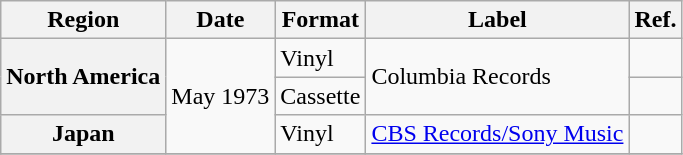<table class="wikitable plainrowheaders">
<tr>
<th scope="col">Region</th>
<th scope="col">Date</th>
<th scope="col">Format</th>
<th scope="col">Label</th>
<th scope="col">Ref.</th>
</tr>
<tr>
<th scope="row" rowspan="2">North America</th>
<td rowspan="3">May 1973</td>
<td>Vinyl</td>
<td rowspan="2">Columbia Records</td>
<td></td>
</tr>
<tr>
<td>Cassette</td>
<td></td>
</tr>
<tr>
<th scope="row">Japan</th>
<td>Vinyl</td>
<td><a href='#'>CBS Records/Sony Music</a></td>
<td></td>
</tr>
<tr>
</tr>
</table>
